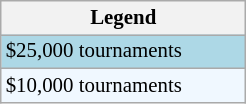<table class="wikitable" style="font-size:87%; width:13%;">
<tr>
<th>Legend</th>
</tr>
<tr style="background:lightblue;">
<td>$25,000 tournaments</td>
</tr>
<tr style="background:#f0f8ff;">
<td>$10,000 tournaments</td>
</tr>
</table>
